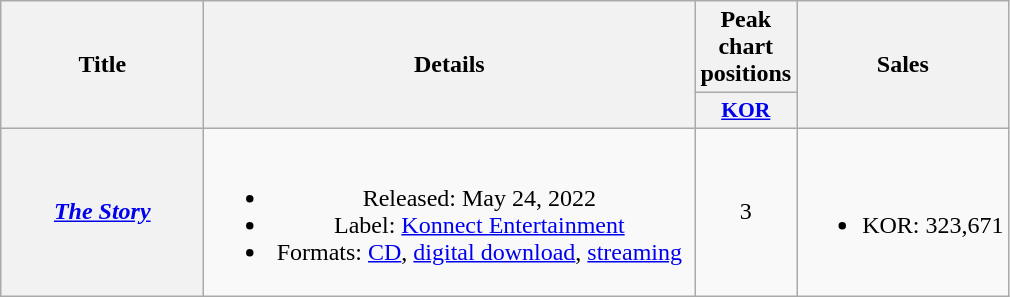<table class="wikitable plainrowheaders" style="text-align:center;" border="1">
<tr>
<th scope="col" rowspan="2" style="width:8em;">Title</th>
<th scope="col" rowspan="2" style="width:20em;">Details</th>
<th scope="col" colspan="1">Peak chart positions</th>
<th scope="col" rowspan="2">Sales</th>
</tr>
<tr>
<th scope="col" style="width:4em;font-size:90%;"><a href='#'>KOR</a><br></th>
</tr>
<tr>
<th scope="row"><em><a href='#'>The Story</a></em></th>
<td><br><ul><li>Released: May 24, 2022 </li><li>Label: <a href='#'>Konnect Entertainment</a></li><li>Formats: <a href='#'>CD</a>, <a href='#'>digital download</a>, <a href='#'>streaming</a></li></ul></td>
<td>3</td>
<td><br><ul><li>KOR: 323,671</li></ul></td>
</tr>
</table>
